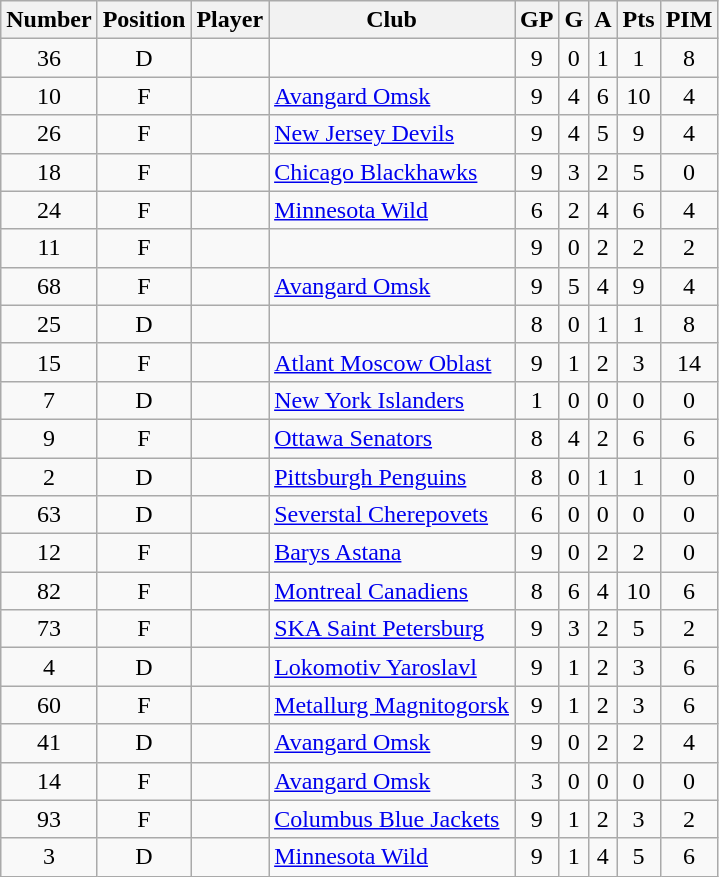<table class="wikitable sortable" style="text-align: center;">
<tr>
<th scope="col">Number</th>
<th scope="col">Position</th>
<th scope="col">Player</th>
<th scope="col">Club</th>
<th scope="col">GP</th>
<th scope="col">G</th>
<th scope="col">A</th>
<th scope="col">Pts</th>
<th scope="col">PIM</th>
</tr>
<tr>
<td>36</td>
<td>D</td>
<td scope="row" align=left></td>
<td align=left></td>
<td>9</td>
<td>0</td>
<td>1</td>
<td>1</td>
<td>8</td>
</tr>
<tr>
<td>10</td>
<td>F</td>
<td scope="row" align=left></td>
<td align=left><a href='#'>Avangard Omsk</a></td>
<td>9</td>
<td>4</td>
<td>6</td>
<td>10</td>
<td>4</td>
</tr>
<tr>
<td>26</td>
<td>F</td>
<td scope="row" align=left></td>
<td align=left><a href='#'>New Jersey Devils</a></td>
<td>9</td>
<td>4</td>
<td>5</td>
<td>9</td>
<td>4</td>
</tr>
<tr>
<td>18</td>
<td>F</td>
<td scope="row" align=left></td>
<td align=left><a href='#'>Chicago Blackhawks</a></td>
<td>9</td>
<td>3</td>
<td>2</td>
<td>5</td>
<td>0</td>
</tr>
<tr>
<td>24</td>
<td>F</td>
<td scope="row" align=left></td>
<td align=left><a href='#'>Minnesota Wild</a></td>
<td>6</td>
<td>2</td>
<td>4</td>
<td>6</td>
<td>4</td>
</tr>
<tr>
<td>11</td>
<td>F</td>
<td scope="row" align=left></td>
<td align=left></td>
<td>9</td>
<td>0</td>
<td>2</td>
<td>2</td>
<td>2</td>
</tr>
<tr>
<td>68</td>
<td>F</td>
<td scope="row" align=left></td>
<td align=left><a href='#'>Avangard Omsk</a></td>
<td>9</td>
<td>5</td>
<td>4</td>
<td>9</td>
<td>4</td>
</tr>
<tr>
<td>25</td>
<td>D</td>
<td scope="row" align=left></td>
<td align=left></td>
<td>8</td>
<td>0</td>
<td>1</td>
<td>1</td>
<td>8</td>
</tr>
<tr>
<td>15</td>
<td>F</td>
<td scope="row" align=left></td>
<td align=left><a href='#'>Atlant Moscow Oblast</a></td>
<td>9</td>
<td>1</td>
<td>2</td>
<td>3</td>
<td>14</td>
</tr>
<tr>
<td>7</td>
<td>D</td>
<td scope="row" align=left></td>
<td align=left><a href='#'>New York Islanders</a></td>
<td>1</td>
<td>0</td>
<td>0</td>
<td>0</td>
<td>0</td>
</tr>
<tr>
<td>9</td>
<td>F</td>
<td scope="row" align=left></td>
<td align=left><a href='#'>Ottawa Senators</a></td>
<td>8</td>
<td>4</td>
<td>2</td>
<td>6</td>
<td>6</td>
</tr>
<tr>
<td>2</td>
<td>D</td>
<td scope="row" align=left></td>
<td align=left><a href='#'>Pittsburgh Penguins</a></td>
<td>8</td>
<td>0</td>
<td>1</td>
<td>1</td>
<td>0</td>
</tr>
<tr>
<td>63</td>
<td>D</td>
<td scope="row" align=left></td>
<td align=left><a href='#'>Severstal Cherepovets</a></td>
<td>6</td>
<td>0</td>
<td>0</td>
<td>0</td>
<td>0</td>
</tr>
<tr>
<td>12</td>
<td>F</td>
<td scope="row" align=left></td>
<td align=left><a href='#'>Barys Astana</a></td>
<td>9</td>
<td>0</td>
<td>2</td>
<td>2</td>
<td>0</td>
</tr>
<tr>
<td>82</td>
<td>F</td>
<td scope="row" align=left></td>
<td align=left><a href='#'>Montreal Canadiens</a></td>
<td>8</td>
<td>6</td>
<td>4</td>
<td>10</td>
<td>6</td>
</tr>
<tr>
<td>73</td>
<td>F</td>
<td scope="row" align=left></td>
<td align=left><a href='#'>SKA Saint Petersburg</a></td>
<td>9</td>
<td>3</td>
<td>2</td>
<td>5</td>
<td>2</td>
</tr>
<tr>
<td>4</td>
<td>D</td>
<td scope="row" align=left></td>
<td align=left><a href='#'>Lokomotiv Yaroslavl</a></td>
<td>9</td>
<td>1</td>
<td>2</td>
<td>3</td>
<td>6</td>
</tr>
<tr>
<td>60</td>
<td>F</td>
<td scope="row" align=left></td>
<td align=left><a href='#'>Metallurg Magnitogorsk</a></td>
<td>9</td>
<td>1</td>
<td>2</td>
<td>3</td>
<td>6</td>
</tr>
<tr>
<td>41</td>
<td>D</td>
<td scope="row" align=left></td>
<td align=left><a href='#'>Avangard Omsk</a></td>
<td>9</td>
<td>0</td>
<td>2</td>
<td>2</td>
<td>4</td>
</tr>
<tr>
<td>14</td>
<td>F</td>
<td scope="row" align=left></td>
<td align=left><a href='#'>Avangard Omsk</a></td>
<td>3</td>
<td>0</td>
<td>0</td>
<td>0</td>
<td>0</td>
</tr>
<tr>
<td>93</td>
<td>F</td>
<td scope="row" align=left></td>
<td align=left><a href='#'>Columbus Blue Jackets</a></td>
<td>9</td>
<td>1</td>
<td>2</td>
<td>3</td>
<td>2</td>
</tr>
<tr>
<td>3</td>
<td>D</td>
<td scope="row" align=left></td>
<td align=left><a href='#'>Minnesota Wild</a></td>
<td>9</td>
<td>1</td>
<td>4</td>
<td>5</td>
<td>6</td>
</tr>
</table>
